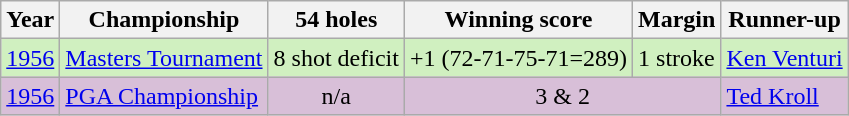<table class="wikitable">
<tr>
<th>Year</th>
<th>Championship</th>
<th>54 holes</th>
<th>Winning score</th>
<th>Margin</th>
<th>Runner-up</th>
</tr>
<tr style="background:#D0F0C0;">
<td><a href='#'>1956</a></td>
<td><a href='#'>Masters Tournament</a></td>
<td>8 shot deficit</td>
<td>+1 (72-71-75-71=289)</td>
<td>1 stroke</td>
<td> <a href='#'>Ken Venturi</a></td>
</tr>
<tr style="background:#D8BFD8;">
<td><a href='#'>1956</a></td>
<td><a href='#'>PGA Championship</a></td>
<td align=center>n/a</td>
<td colspan=2 align=center>3 & 2</td>
<td> <a href='#'>Ted Kroll</a></td>
</tr>
</table>
